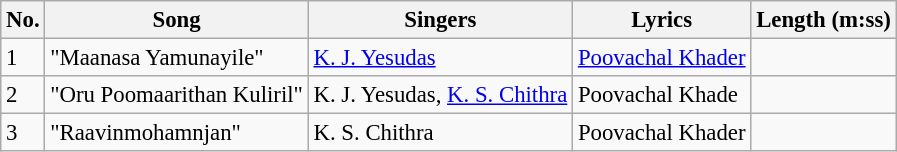<table class="wikitable" style="font-size:95%;">
<tr>
<th>No.</th>
<th>Song</th>
<th>Singers</th>
<th>Lyrics</th>
<th>Length (m:ss)</th>
</tr>
<tr>
<td>1</td>
<td>"Maanasa Yamunayile"</td>
<td><a href='#'>K. J. Yesudas</a></td>
<td><a href='#'>Poovachal Khader</a></td>
<td></td>
</tr>
<tr>
<td>2</td>
<td>"Oru Poomaarithan Kuliril"</td>
<td>K. J. Yesudas, <a href='#'>K. S. Chithra</a></td>
<td>Poovachal Khade</td>
<td></td>
</tr>
<tr>
<td>3</td>
<td>"Raavinmohamnjan"</td>
<td>K. S. Chithra</td>
<td>Poovachal Khader</td>
<td></td>
</tr>
</table>
